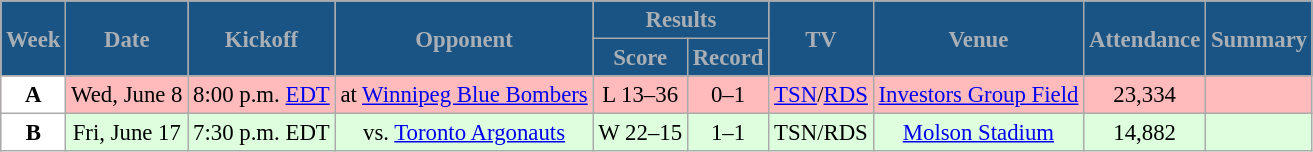<table class="wikitable" style="font-size: 95%;">
<tr>
<th style="background:#1A5484;color:#A9AFB5;" rowspan=2>Week</th>
<th style="background:#1A5484;color:#A9AFB5;" rowspan=2>Date</th>
<th style="background:#1A5484;color:#A9AFB5;" rowspan=2>Kickoff</th>
<th style="background:#1A5484;color:#A9AFB5;" rowspan=2>Opponent</th>
<th style="background:#1A5484;color:#A9AFB5;" colspan=2>Results</th>
<th style="background:#1A5484;color:#A9AFB5;" rowspan=2>TV</th>
<th style="background:#1A5484;color:#A9AFB5;" rowspan=2>Venue</th>
<th style="background:#1A5484;color:#A9AFB5;" rowspan=2>Attendance</th>
<th style="background:#1A5484;color:#A9AFB5;" rowspan=2>Summary</th>
</tr>
<tr>
<th style="background:#1A5484;color:#A9AFB5;">Score</th>
<th style="background:#1A5484;color:#A9AFB5;">Record</th>
</tr>
<tr align="center" bgcolor="#ffbbbb">
<td style="text-align:center; background:white;"><span><strong>A</strong></span></td>
<td align="center">Wed, June 8</td>
<td align="center">8:00 p.m. <a href='#'>EDT</a></td>
<td align="center">at <a href='#'>Winnipeg Blue Bombers</a></td>
<td align="center">L 13–36</td>
<td align="center">0–1</td>
<td align="center"><a href='#'>TSN</a>/<a href='#'>RDS</a></td>
<td align="center"><a href='#'>Investors Group Field</a></td>
<td align="center">23,334</td>
<td align="center"></td>
</tr>
<tr align="center" bgcolor="#ddffdd">
<td style="text-align:center; background:white;"><span><strong>B</strong></span></td>
<td align="center">Fri, June 17</td>
<td align="center">7:30 p.m. EDT</td>
<td align="center">vs. <a href='#'>Toronto Argonauts</a></td>
<td align="center">W 22–15</td>
<td align="center">1–1</td>
<td align="center">TSN/RDS</td>
<td align="center"><a href='#'>Molson Stadium</a></td>
<td align="center">14,882</td>
<td align="center"></td>
</tr>
</table>
